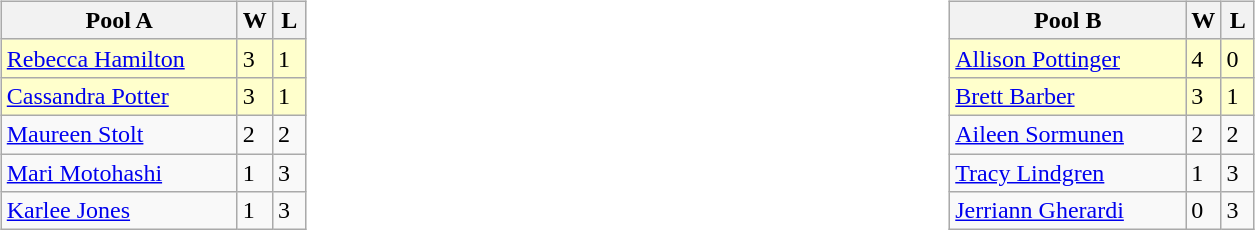<table>
<tr>
<td width=10% valign="top"><br><table class="wikitable">
<tr>
<th width=150>Pool A</th>
<th width=15>W</th>
<th width=15>L</th>
</tr>
<tr bgcolor=#ffffcc>
<td> <a href='#'>Rebecca Hamilton</a></td>
<td>3</td>
<td>1</td>
</tr>
<tr bgcolor=#ffffcc>
<td> <a href='#'>Cassandra Potter</a></td>
<td>3</td>
<td>1</td>
</tr>
<tr>
<td> <a href='#'>Maureen Stolt</a></td>
<td>2</td>
<td>2</td>
</tr>
<tr>
<td> <a href='#'>Mari Motohashi</a></td>
<td>1</td>
<td>3</td>
</tr>
<tr>
<td> <a href='#'>Karlee Jones</a></td>
<td>1</td>
<td>3</td>
</tr>
</table>
</td>
<td width=10% valign="top"><br><table class="wikitable">
<tr>
<th width=150>Pool B</th>
<th width=15>W</th>
<th width=15>L</th>
</tr>
<tr bgcolor=#ffffcc>
<td> <a href='#'>Allison Pottinger</a></td>
<td>4</td>
<td>0</td>
</tr>
<tr bgcolor=#ffffcc>
<td> <a href='#'>Brett Barber</a></td>
<td>3</td>
<td>1</td>
</tr>
<tr>
<td> <a href='#'>Aileen Sormunen</a></td>
<td>2</td>
<td>2</td>
</tr>
<tr>
<td> <a href='#'>Tracy Lindgren</a></td>
<td>1</td>
<td>3</td>
</tr>
<tr>
<td> <a href='#'>Jerriann Gherardi</a></td>
<td>0</td>
<td>3</td>
</tr>
</table>
</td>
</tr>
</table>
